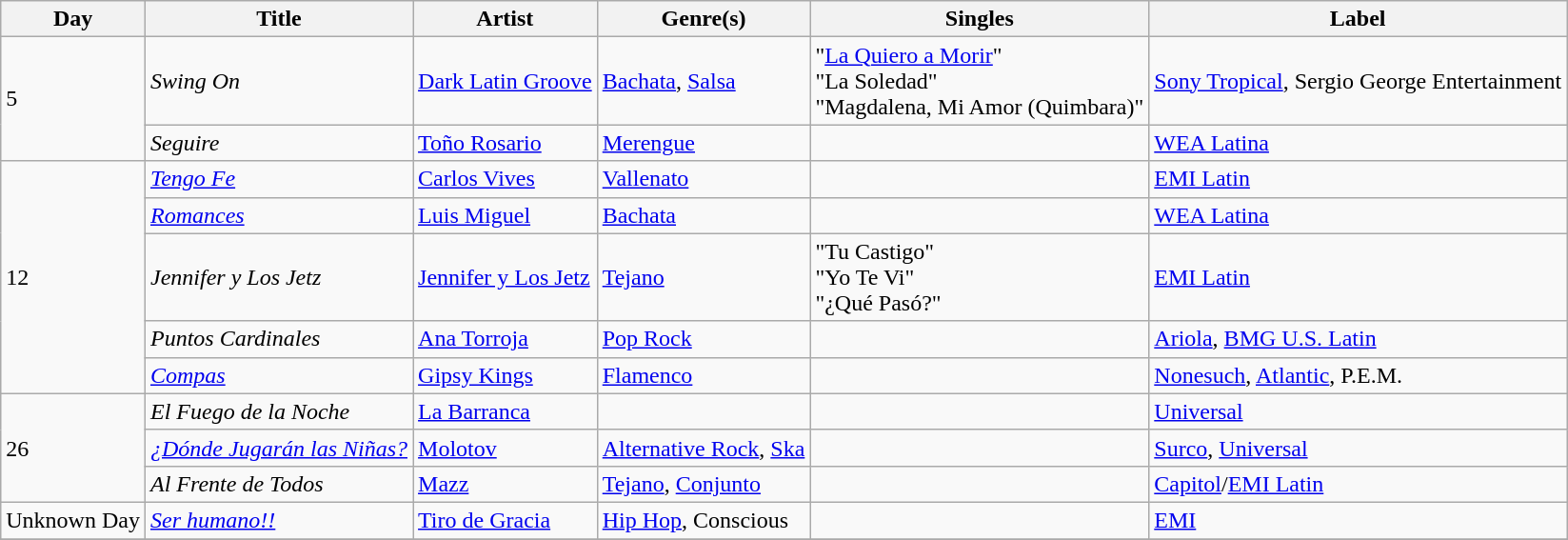<table class="wikitable sortable" style="text-align: left;">
<tr>
<th>Day</th>
<th>Title</th>
<th>Artist</th>
<th>Genre(s)</th>
<th>Singles</th>
<th>Label</th>
</tr>
<tr>
<td rowspan="2">5</td>
<td><em>Swing On</em></td>
<td><a href='#'>Dark Latin Groove</a></td>
<td><a href='#'>Bachata</a>, <a href='#'>Salsa</a></td>
<td>"<a href='#'>La Quiero a Morir</a>"<br>"La Soledad"<br>"Magdalena, Mi Amor (Quimbara)"</td>
<td><a href='#'>Sony Tropical</a>, Sergio George Entertainment</td>
</tr>
<tr>
<td><em>Seguire</em></td>
<td><a href='#'>Toño Rosario</a></td>
<td><a href='#'>Merengue</a></td>
<td></td>
<td><a href='#'>WEA Latina</a></td>
</tr>
<tr>
<td rowspan="5">12</td>
<td><em><a href='#'>Tengo Fe</a></em></td>
<td><a href='#'>Carlos Vives</a></td>
<td><a href='#'>Vallenato</a></td>
<td></td>
<td><a href='#'>EMI Latin</a></td>
</tr>
<tr>
<td><em><a href='#'>Romances</a></em></td>
<td><a href='#'>Luis Miguel</a></td>
<td><a href='#'>Bachata</a></td>
<td></td>
<td><a href='#'>WEA Latina</a></td>
</tr>
<tr>
<td><em>Jennifer y Los Jetz</em></td>
<td><a href='#'>Jennifer y Los Jetz</a></td>
<td><a href='#'>Tejano</a></td>
<td>"Tu Castigo"<br>"Yo Te Vi"<br>"¿Qué Pasó?"</td>
<td><a href='#'>EMI Latin</a></td>
</tr>
<tr>
<td><em>Puntos Cardinales</em></td>
<td><a href='#'>Ana Torroja</a></td>
<td><a href='#'>Pop Rock</a></td>
<td></td>
<td><a href='#'>Ariola</a>, <a href='#'>BMG U.S. Latin</a></td>
</tr>
<tr>
<td><em><a href='#'>Compas</a></em></td>
<td><a href='#'>Gipsy Kings</a></td>
<td><a href='#'>Flamenco</a></td>
<td></td>
<td><a href='#'>Nonesuch</a>, <a href='#'>Atlantic</a>, P.E.M.</td>
</tr>
<tr>
<td rowspan="3">26</td>
<td><em>El Fuego de la Noche</em></td>
<td><a href='#'>La Barranca</a></td>
<td></td>
<td></td>
<td><a href='#'>Universal</a></td>
</tr>
<tr>
<td><em><a href='#'>¿Dónde Jugarán las Niñas?</a></em></td>
<td><a href='#'>Molotov</a></td>
<td><a href='#'>Alternative Rock</a>, <a href='#'>Ska</a></td>
<td></td>
<td><a href='#'>Surco</a>, <a href='#'>Universal</a></td>
</tr>
<tr>
<td><em>Al Frente de Todos</em></td>
<td><a href='#'>Mazz</a></td>
<td><a href='#'>Tejano</a>, <a href='#'>Conjunto</a></td>
<td></td>
<td><a href='#'>Capitol</a>/<a href='#'>EMI Latin</a></td>
</tr>
<tr>
<td>Unknown Day</td>
<td><em><a href='#'>Ser humano!!</a></em></td>
<td><a href='#'>Tiro de Gracia</a></td>
<td><a href='#'>Hip Hop</a>, Conscious</td>
<td></td>
<td><a href='#'>EMI</a></td>
</tr>
<tr>
</tr>
</table>
